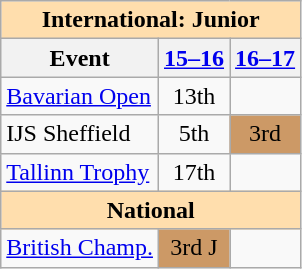<table class="wikitable" style="text-align:center">
<tr>
<th colspan="3" style="background-color: #ffdead;" align="center">International: Junior</th>
</tr>
<tr>
<th>Event</th>
<th><a href='#'>15–16</a></th>
<th><a href='#'>16–17</a></th>
</tr>
<tr>
<td align="left"><a href='#'>Bavarian Open</a></td>
<td>13th</td>
<td></td>
</tr>
<tr>
<td align="left">IJS Sheffield</td>
<td>5th</td>
<td bgcolor=cc9966>3rd</td>
</tr>
<tr>
<td align="left"><a href='#'>Tallinn Trophy</a></td>
<td>17th</td>
<td></td>
</tr>
<tr>
<th colspan="3" style="background-color: #ffdead;" align="center">National</th>
</tr>
<tr>
<td align="left"><a href='#'>British Champ.</a></td>
<td bgcolor="cc9966">3rd J</td>
<td></td>
</tr>
</table>
